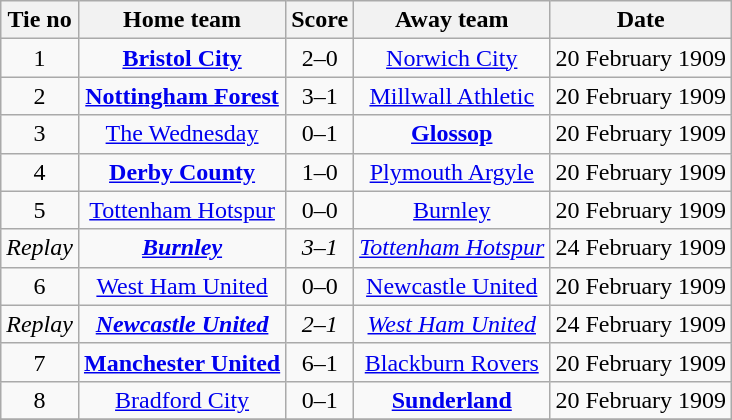<table class="wikitable" style="text-align: center">
<tr>
<th>Tie no</th>
<th>Home team</th>
<th>Score</th>
<th>Away team</th>
<th>Date</th>
</tr>
<tr>
<td>1</td>
<td><strong><a href='#'>Bristol City</a></strong></td>
<td>2–0</td>
<td><a href='#'>Norwich City</a></td>
<td>20 February 1909</td>
</tr>
<tr>
<td>2</td>
<td><strong><a href='#'>Nottingham Forest</a></strong></td>
<td>3–1</td>
<td><a href='#'>Millwall Athletic</a></td>
<td>20 February 1909</td>
</tr>
<tr>
<td>3</td>
<td><a href='#'>The Wednesday</a></td>
<td>0–1</td>
<td><strong><a href='#'>Glossop</a></strong></td>
<td>20 February 1909</td>
</tr>
<tr>
<td>4</td>
<td><strong><a href='#'>Derby County</a></strong></td>
<td>1–0</td>
<td><a href='#'>Plymouth Argyle</a></td>
<td>20 February 1909</td>
</tr>
<tr>
<td>5</td>
<td><a href='#'>Tottenham Hotspur</a></td>
<td>0–0</td>
<td><a href='#'>Burnley</a></td>
<td>20 February 1909</td>
</tr>
<tr>
<td><em>Replay</em></td>
<td><strong><em><a href='#'>Burnley</a></em></strong></td>
<td><em>3–1</em></td>
<td><em><a href='#'>Tottenham Hotspur</a></em></td>
<td>24 February 1909</td>
</tr>
<tr>
<td>6</td>
<td><a href='#'>West Ham United</a></td>
<td>0–0</td>
<td><a href='#'>Newcastle United</a></td>
<td>20 February 1909</td>
</tr>
<tr>
<td><em>Replay</em></td>
<td><strong><em><a href='#'>Newcastle United</a></em></strong></td>
<td><em>2–1</em></td>
<td><em><a href='#'>West Ham United</a></em></td>
<td>24 February 1909</td>
</tr>
<tr>
<td>7</td>
<td><strong><a href='#'>Manchester United</a></strong></td>
<td>6–1</td>
<td><a href='#'>Blackburn Rovers</a></td>
<td>20 February 1909</td>
</tr>
<tr>
<td>8</td>
<td><a href='#'>Bradford City</a></td>
<td>0–1</td>
<td><strong><a href='#'>Sunderland</a></strong></td>
<td>20 February 1909</td>
</tr>
<tr>
</tr>
</table>
